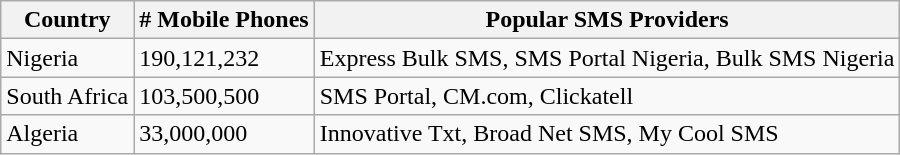<table class="wikitable">
<tr>
<th>Country</th>
<th># Mobile Phones</th>
<th>Popular SMS Providers</th>
</tr>
<tr>
<td>Nigeria</td>
<td>190,121,232</td>
<td>Express Bulk SMS, SMS Portal Nigeria, Bulk SMS Nigeria</td>
</tr>
<tr>
<td>South Africa</td>
<td>103,500,500</td>
<td>SMS Portal, CM.com, Clickatell</td>
</tr>
<tr>
<td>Algeria</td>
<td>33,000,000</td>
<td>Innovative Txt, Broad Net SMS, My Cool SMS</td>
</tr>
</table>
